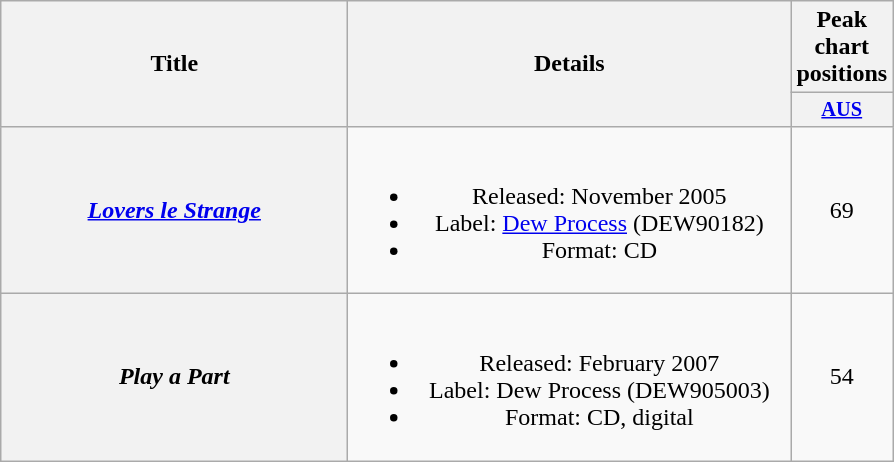<table class="wikitable plainrowheaders" style="text-align:center;" border="1">
<tr>
<th scope="col" rowspan="2" style="width:14em;">Title</th>
<th scope="col" rowspan="2" style="width:18em;">Details</th>
<th scope="col" colspan="1">Peak chart positions</th>
</tr>
<tr>
<th scope="col" style="width:3em;font-size:85%;"><a href='#'>AUS</a><br></th>
</tr>
<tr>
<th scope="row"><em><a href='#'>Lovers le Strange</a></em></th>
<td><br><ul><li>Released: November 2005</li><li>Label: <a href='#'>Dew Process</a> (DEW90182)</li><li>Format: CD</li></ul></td>
<td align="center">69</td>
</tr>
<tr>
<th scope="row"><em>Play a Part</em></th>
<td><br><ul><li>Released: February 2007</li><li>Label: Dew Process (DEW905003)</li><li>Format: CD, digital</li></ul></td>
<td align="center">54</td>
</tr>
</table>
